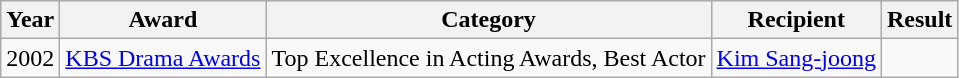<table class="wikitable">
<tr>
<th>Year</th>
<th>Award</th>
<th>Category</th>
<th>Recipient</th>
<th>Result</th>
</tr>
<tr>
<td>2002</td>
<td><a href='#'>KBS Drama Awards</a></td>
<td>Top Excellence in Acting Awards, Best Actor</td>
<td><a href='#'>Kim Sang-joong</a></td>
<td></td>
</tr>
</table>
